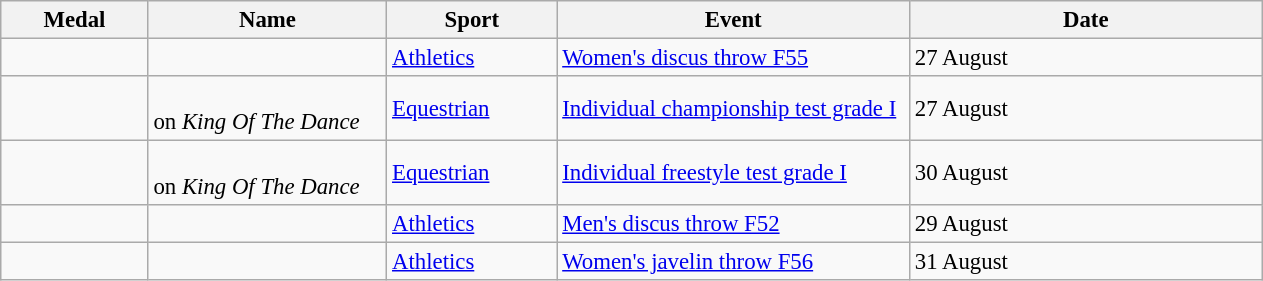<table class="wikitable sortable" style="font-size:95%">
<tr>
<th style="width:6em">Medal</th>
<th style="width:10em">Name</th>
<th style="width:7em">Sport</th>
<th style="width:15em">Event</th>
<th style="width:15em">Date</th>
</tr>
<tr>
<td></td>
<td></td>
<td><a href='#'>Athletics</a></td>
<td><a href='#'>Women's discus throw F55</a></td>
<td>27 August</td>
</tr>
<tr>
<td></td>
<td><br>on <em>King Of The Dance</em></td>
<td><a href='#'>Equestrian</a></td>
<td><a href='#'>Individual championship test grade I</a></td>
<td>27 August</td>
</tr>
<tr>
<td></td>
<td><br>on <em>King Of The Dance</em></td>
<td><a href='#'>Equestrian</a></td>
<td><a href='#'>Individual freestyle test grade I</a></td>
<td>30 August</td>
</tr>
<tr>
<td></td>
<td></td>
<td><a href='#'>Athletics</a></td>
<td><a href='#'>Men's discus throw F52</a></td>
<td>29 August</td>
</tr>
<tr>
<td></td>
<td></td>
<td><a href='#'>Athletics</a></td>
<td><a href='#'>Women's javelin throw F56</a></td>
<td>31 August</td>
</tr>
</table>
